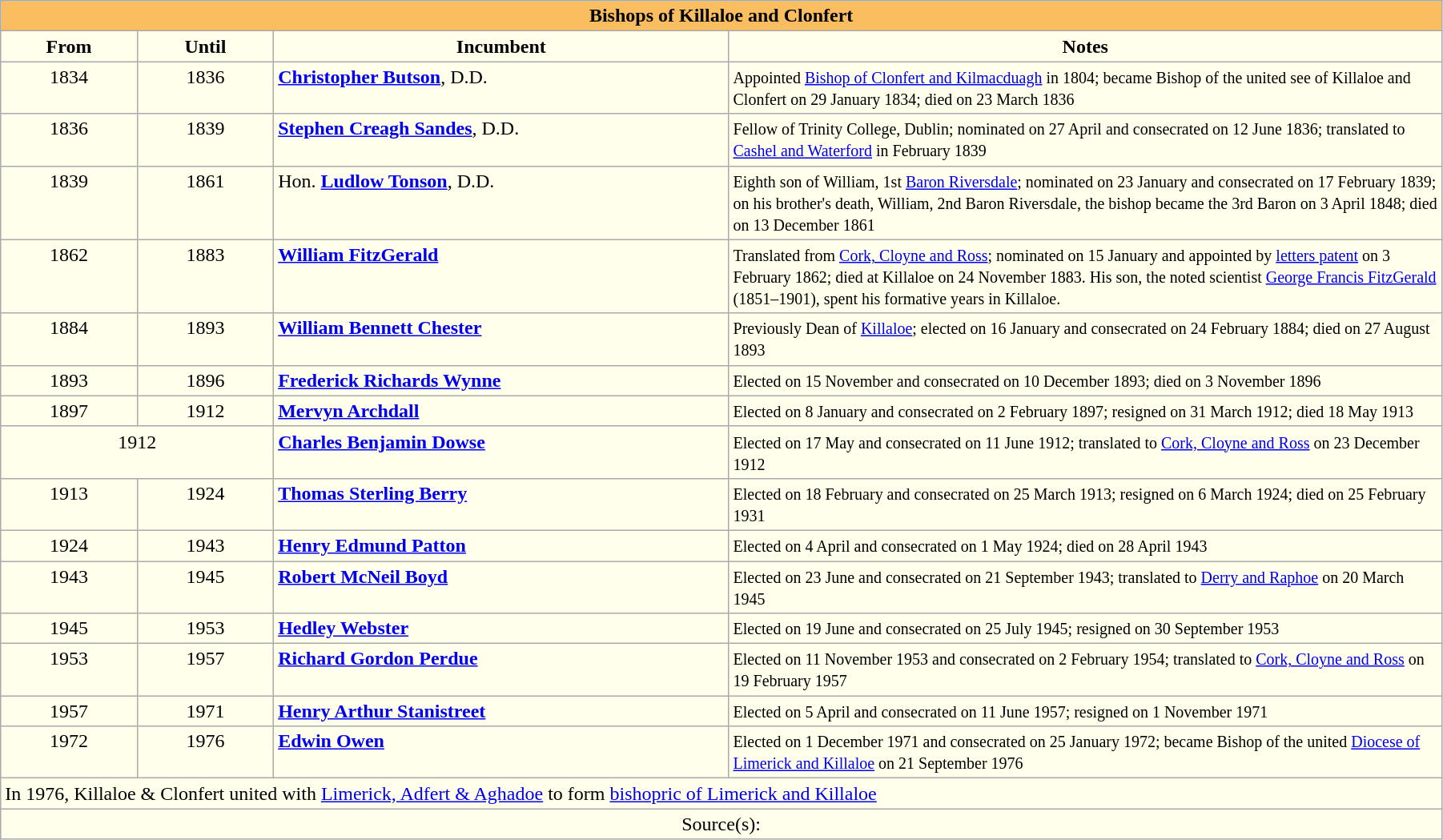<table class="wikitable" style="width:95%;" border="1" cellpadding="2">
<tr>
<th style="background-color:#FABE60" colspan="4">Bishops of Killaloe and Clonfert</th>
</tr>
<tr align=center>
<th style="background-color:#ffffec" width="9%">From</th>
<th style="background-color:#ffffec" width="9%">Until</th>
<th style="background-color:#ffffec" width="30%">Incumbent</th>
<th style="background-color:#ffffec" width="47%">Notes</th>
</tr>
<tr valign=top bgcolor="#ffffec">
<td align=center>1834</td>
<td align=center>1836</td>
<td><strong><a href='#'>Christopher Butson</a></strong>, D.D.</td>
<td><small>Appointed <a href='#'>Bishop of Clonfert and Kilmacduagh</a> in 1804; became Bishop of the united see of Killaloe and Clonfert on 29 January 1834; died on 23 March 1836</small></td>
</tr>
<tr valign=top bgcolor="#ffffec">
<td align=center>1836</td>
<td align=center>1839</td>
<td><strong><a href='#'>Stephen Creagh Sandes</a></strong>, D.D.</td>
<td><small>Fellow of Trinity College, Dublin; nominated on 27 April and consecrated on 12 June 1836; translated to <a href='#'>Cashel and Waterford</a> in February 1839</small></td>
</tr>
<tr valign=top bgcolor="#ffffec">
<td align=center>1839</td>
<td align=center>1861</td>
<td>Hon. <strong><a href='#'>Ludlow Tonson</a></strong>, D.D.</td>
<td><small>Eighth son of William, 1st <a href='#'>Baron Riversdale</a>; nominated on 23 January and consecrated on 17 February 1839; on his brother's death, William, 2nd Baron Riversdale, the bishop became the 3rd Baron on 3 April 1848; died on 13 December 1861</small></td>
</tr>
<tr valign=top bgcolor="#ffffec">
<td align=center>1862</td>
<td align=center>1883</td>
<td><strong><a href='#'>William FitzGerald</a></strong></td>
<td><small>Translated from <a href='#'>Cork, Cloyne and Ross</a>; nominated on 15 January and appointed by <a href='#'>letters patent</a> on 3 February 1862; died at Killaloe on 24 November 1883. His son, the noted scientist <a href='#'>George Francis FitzGerald</a> (1851–1901), spent his formative years in Killaloe.</small></td>
</tr>
<tr valign=top bgcolor="#ffffec">
<td align=center>1884</td>
<td align=center>1893</td>
<td><strong><a href='#'>William Bennett Chester</a></strong></td>
<td><small>Previously Dean of <a href='#'>Killaloe</a>; elected on 16 January and consecrated on 24 February 1884; died on 27 August 1893</small></td>
</tr>
<tr valign=top bgcolor="#ffffec">
<td align=center>1893</td>
<td align=center>1896</td>
<td><strong><a href='#'>Frederick Richards Wynne</a></strong></td>
<td><small>Elected on 15 November and consecrated on 10 December 1893; died on 3 November 1896</small></td>
</tr>
<tr valign=top bgcolor="#ffffec">
<td align=center>1897</td>
<td align=center>1912</td>
<td><strong><a href='#'>Mervyn Archdall</a></strong></td>
<td><small>Elected on 8 January and consecrated on 2 February 1897; resigned on 31 March 1912; died 18 May 1913</small></td>
</tr>
<tr valign=top bgcolor="#ffffec">
<td colspan=2 align=center>1912</td>
<td><strong><a href='#'>Charles Benjamin Dowse</a></strong></td>
<td><small>Elected on 17 May and consecrated on 11 June 1912; translated to <a href='#'>Cork, Cloyne and Ross</a> on 23 December 1912</small></td>
</tr>
<tr valign=top bgcolor="#ffffec">
<td align=center>1913</td>
<td align=center>1924</td>
<td><strong><a href='#'>Thomas Sterling Berry</a></strong></td>
<td><small>Elected on 18 February and consecrated on 25 March 1913; resigned on 6 March 1924; died on 25 February 1931</small></td>
</tr>
<tr valign=top bgcolor="#ffffec">
<td align=center>1924</td>
<td align=center>1943</td>
<td><strong><a href='#'>Henry Edmund Patton</a></strong></td>
<td><small>Elected on 4 April and consecrated on 1 May 1924; died on 28 April 1943</small></td>
</tr>
<tr valign=top bgcolor="#ffffec">
<td align=center>1943</td>
<td align=center>1945</td>
<td><strong><a href='#'>Robert McNeil Boyd</a></strong></td>
<td><small>Elected on 23 June and consecrated on 21 September 1943; translated to <a href='#'>Derry and Raphoe</a> on 20 March 1945</small></td>
</tr>
<tr valign=top bgcolor="#ffffec">
<td align=center>1945</td>
<td align=center>1953</td>
<td><strong><a href='#'>Hedley Webster</a></strong></td>
<td><small>Elected on 19 June and consecrated on 25 July 1945; resigned on 30 September 1953</small></td>
</tr>
<tr valign=top bgcolor="#ffffec">
<td align=center>1953</td>
<td align=center>1957</td>
<td><strong><a href='#'>Richard Gordon Perdue</a></strong></td>
<td><small>Elected on 11 November 1953 and consecrated on 2 February 1954; translated to <a href='#'>Cork, Cloyne and Ross</a> on 19 February 1957</small></td>
</tr>
<tr valign=top bgcolor="#ffffec">
<td align=center>1957</td>
<td align=center>1971</td>
<td><strong><a href='#'>Henry Arthur Stanistreet</a></strong></td>
<td><small>Elected on 5 April and consecrated on 11 June 1957; resigned on 1 November 1971</small></td>
</tr>
<tr valign=top bgcolor="#ffffec">
<td align=center>1972</td>
<td align=center>1976</td>
<td><strong><a href='#'>Edwin Owen</a></strong></td>
<td><small>Elected on 1 December 1971 and consecrated on 25 January 1972; became Bishop of the united <a href='#'>Diocese of Limerick and Killaloe</a> on 21 September 1976</small></td>
</tr>
<tr valign=top bgcolor="#ffffec">
<td colspan="4">In 1976, Killaloe & Clonfert united with <a href='#'>Limerick, Adfert & Aghadoe</a> to form <a href='#'>bishopric of Limerick and Killaloe</a></td>
</tr>
<tr valign=top bgcolor="#ffffec">
<td align=center colspan="4">Source(s):</td>
</tr>
</table>
